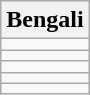<table class="wikitable">
<tr>
<th>Bengali</th>
</tr>
<tr>
<td></td>
</tr>
<tr>
<td></td>
</tr>
<tr>
<td></td>
</tr>
<tr>
<td></td>
</tr>
<tr>
<td></td>
</tr>
</table>
